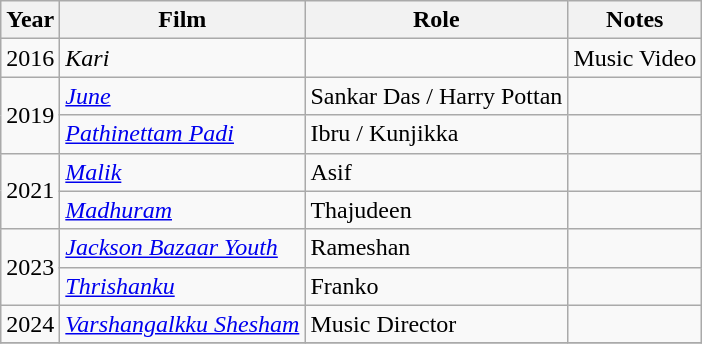<table class="wikitable sortable">
<tr>
<th>Year</th>
<th>Film</th>
<th class="unsortable">Role</th>
<th class="unsortable">Notes</th>
</tr>
<tr>
<td>2016</td>
<td><em>Kari</em></td>
<td></td>
<td>Music Video</td>
</tr>
<tr>
<td rowspan=2>2019</td>
<td><em><a href='#'>June</a></em></td>
<td>Sankar Das / Harry Pottan</td>
<td></td>
</tr>
<tr>
<td><em><a href='#'>Pathinettam Padi</a></em></td>
<td>Ibru / Kunjikka</td>
<td></td>
</tr>
<tr>
<td rowspan=2>2021</td>
<td><em><a href='#'>Malik</a></em></td>
<td>Asif</td>
<td></td>
</tr>
<tr>
<td><em><a href='#'>Madhuram</a></em></td>
<td>Thajudeen</td>
<td></td>
</tr>
<tr>
<td rowspan=2>2023</td>
<td><em><a href='#'>Jackson Bazaar Youth</a></em></td>
<td>Rameshan</td>
<td></td>
</tr>
<tr>
<td><em><a href='#'>Thrishanku</a></em></td>
<td>Franko</td>
<td></td>
</tr>
<tr>
<td>2024</td>
<td><em><a href='#'>Varshangalkku Shesham</a></em></td>
<td>Music Director</td>
<td></td>
</tr>
<tr>
</tr>
</table>
